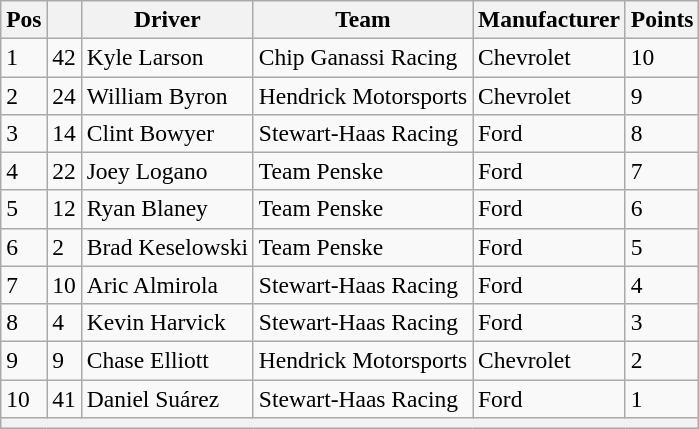<table class="wikitable" style="font-size:98%">
<tr>
<th>Pos</th>
<th></th>
<th>Driver</th>
<th>Team</th>
<th>Manufacturer</th>
<th>Points</th>
</tr>
<tr>
<td>1</td>
<td>42</td>
<td>Kyle Larson</td>
<td>Chip Ganassi Racing</td>
<td>Chevrolet</td>
<td>10</td>
</tr>
<tr>
<td>2</td>
<td>24</td>
<td>William Byron</td>
<td>Hendrick Motorsports</td>
<td>Chevrolet</td>
<td>9</td>
</tr>
<tr>
<td>3</td>
<td>14</td>
<td>Clint Bowyer</td>
<td>Stewart-Haas Racing</td>
<td>Ford</td>
<td>8</td>
</tr>
<tr>
<td>4</td>
<td>22</td>
<td>Joey Logano</td>
<td>Team Penske</td>
<td>Ford</td>
<td>7</td>
</tr>
<tr>
<td>5</td>
<td>12</td>
<td>Ryan Blaney</td>
<td>Team Penske</td>
<td>Ford</td>
<td>6</td>
</tr>
<tr>
<td>6</td>
<td>2</td>
<td>Brad Keselowski</td>
<td>Team Penske</td>
<td>Ford</td>
<td>5</td>
</tr>
<tr>
<td>7</td>
<td>10</td>
<td>Aric Almirola</td>
<td>Stewart-Haas Racing</td>
<td>Ford</td>
<td>4</td>
</tr>
<tr>
<td>8</td>
<td>4</td>
<td>Kevin Harvick</td>
<td>Stewart-Haas Racing</td>
<td>Ford</td>
<td>3</td>
</tr>
<tr>
<td>9</td>
<td>9</td>
<td>Chase Elliott</td>
<td>Hendrick Motorsports</td>
<td>Chevrolet</td>
<td>2</td>
</tr>
<tr>
<td>10</td>
<td>41</td>
<td>Daniel Suárez</td>
<td>Stewart-Haas Racing</td>
<td>Ford</td>
<td>1</td>
</tr>
<tr>
<th colspan="6"></th>
</tr>
</table>
